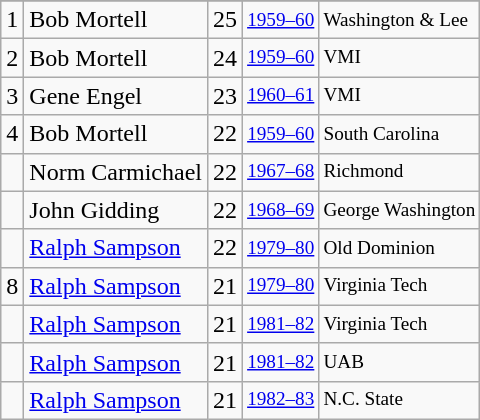<table class="wikitable">
<tr>
</tr>
<tr>
<td>1</td>
<td>Bob Mortell</td>
<td>25</td>
<td style="font-size:80%;"><a href='#'>1959–60</a></td>
<td style="font-size:80%;">Washington & Lee</td>
</tr>
<tr>
<td>2</td>
<td>Bob Mortell</td>
<td>24</td>
<td style="font-size:80%;"><a href='#'>1959–60</a></td>
<td style="font-size:80%;">VMI</td>
</tr>
<tr>
<td>3</td>
<td>Gene Engel</td>
<td>23</td>
<td style="font-size:80%;"><a href='#'>1960–61</a></td>
<td style="font-size:80%;">VMI</td>
</tr>
<tr>
<td>4</td>
<td>Bob Mortell</td>
<td>22</td>
<td style="font-size:80%;"><a href='#'>1959–60</a></td>
<td style="font-size:80%;">South Carolina</td>
</tr>
<tr>
<td></td>
<td>Norm Carmichael</td>
<td>22</td>
<td style="font-size:80%;"><a href='#'>1967–68</a></td>
<td style="font-size:80%;">Richmond</td>
</tr>
<tr>
<td></td>
<td>John Gidding</td>
<td>22</td>
<td style="font-size:80%;"><a href='#'>1968–69</a></td>
<td style="font-size:80%;">George Washington</td>
</tr>
<tr>
<td></td>
<td><a href='#'>Ralph Sampson</a></td>
<td>22</td>
<td style="font-size:80%;"><a href='#'>1979–80</a></td>
<td style="font-size:80%;">Old Dominion</td>
</tr>
<tr>
<td>8</td>
<td><a href='#'>Ralph Sampson</a></td>
<td>21</td>
<td style="font-size:80%;"><a href='#'>1979–80</a></td>
<td style="font-size:80%;">Virginia Tech</td>
</tr>
<tr>
<td></td>
<td><a href='#'>Ralph Sampson</a></td>
<td>21</td>
<td style="font-size:80%;"><a href='#'>1981–82</a></td>
<td style="font-size:80%;">Virginia Tech</td>
</tr>
<tr>
<td></td>
<td><a href='#'>Ralph Sampson</a></td>
<td>21</td>
<td style="font-size:80%;"><a href='#'>1981–82</a></td>
<td style="font-size:80%;">UAB</td>
</tr>
<tr>
<td></td>
<td><a href='#'>Ralph Sampson</a></td>
<td>21</td>
<td style="font-size:80%;"><a href='#'>1982–83</a></td>
<td style="font-size:80%;">N.C. State</td>
</tr>
</table>
